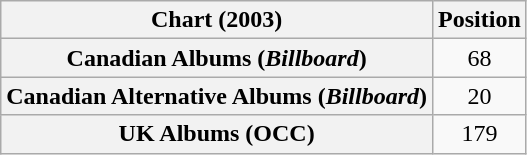<table class="wikitable sortable plainrowheaders" style="text-align:center">
<tr>
<th scope="col">Chart (2003)</th>
<th scope="col">Position</th>
</tr>
<tr>
<th scope="row">Canadian Albums (<em>Billboard</em>)</th>
<td>68</td>
</tr>
<tr>
<th scope="row">Canadian Alternative Albums (<em>Billboard</em>)</th>
<td>20</td>
</tr>
<tr>
<th scope="row">UK Albums (OCC)</th>
<td>179</td>
</tr>
</table>
